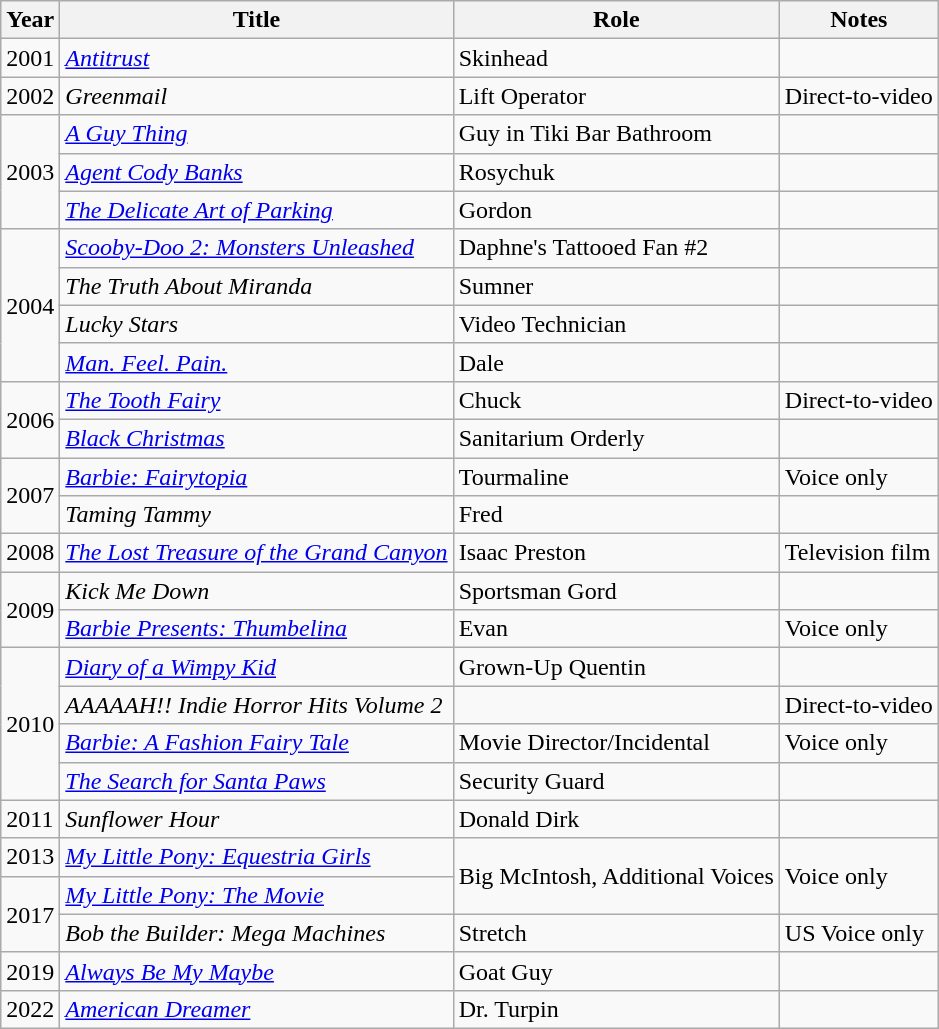<table class="wikitable plainrowheaders sortable">
<tr>
<th>Year</th>
<th>Title</th>
<th>Role</th>
<th scope="col" class="unsortable">Notes</th>
</tr>
<tr>
<td>2001</td>
<td><em><a href='#'>Antitrust</a></em></td>
<td>Skinhead</td>
<td></td>
</tr>
<tr>
<td>2002</td>
<td><em>Greenmail</em></td>
<td>Lift Operator</td>
<td>Direct-to-video</td>
</tr>
<tr>
<td rowspan=3>2003</td>
<td data-sort-value="Guy Thing, A"><em><a href='#'>A Guy Thing</a></em></td>
<td>Guy in Tiki Bar Bathroom</td>
<td></td>
</tr>
<tr>
<td><em><a href='#'>Agent Cody Banks</a></em></td>
<td>Rosychuk</td>
<td></td>
</tr>
<tr>
<td data-sort-value="Delicated Art of Parking, The"><em><a href='#'>The Delicate Art of Parking</a></em></td>
<td>Gordon</td>
<td></td>
</tr>
<tr>
<td rowspan=4>2004</td>
<td><em><a href='#'>Scooby-Doo 2: Monsters Unleashed</a></em></td>
<td>Daphne's Tattooed Fan #2</td>
<td></td>
</tr>
<tr>
<td data-sort-value="Truth About Miranda, The"><em>The Truth About Miranda</em></td>
<td>Sumner</td>
<td></td>
</tr>
<tr>
<td><em>Lucky Stars</em></td>
<td>Video Technician</td>
<td></td>
</tr>
<tr>
<td><em><a href='#'>Man. Feel. Pain.</a></em></td>
<td>Dale</td>
<td></td>
</tr>
<tr>
<td rowspan=2>2006</td>
<td data-sort-value="Tooth Fairy, The"><em><a href='#'>The Tooth Fairy</a></em></td>
<td>Chuck</td>
<td>Direct-to-video</td>
</tr>
<tr>
<td><em><a href='#'>Black Christmas</a></em></td>
<td>Sanitarium Orderly</td>
<td></td>
</tr>
<tr>
<td rowspan=2>2007</td>
<td><em><a href='#'>Barbie: Fairytopia</a></em></td>
<td>Tourmaline</td>
<td>Voice only</td>
</tr>
<tr>
<td><em>Taming Tammy</em></td>
<td>Fred</td>
<td></td>
</tr>
<tr>
<td>2008</td>
<td data-sort-value="Lost Treasure of the Grand Canyon, The"><em><a href='#'>The Lost Treasure of the Grand Canyon</a></em></td>
<td>Isaac Preston</td>
<td>Television film</td>
</tr>
<tr>
<td rowspan=2>2009</td>
<td><em>Kick Me Down</em></td>
<td>Sportsman Gord</td>
<td></td>
</tr>
<tr>
<td><em><a href='#'>Barbie Presents: Thumbelina</a></em></td>
<td>Evan</td>
<td>Voice only</td>
</tr>
<tr>
<td rowspan=4>2010</td>
<td><em><a href='#'>Diary of a Wimpy Kid</a></em></td>
<td>Grown-Up Quentin</td>
<td></td>
</tr>
<tr>
<td><em>AAAAAH!! Indie Horror Hits Volume 2</em></td>
<td></td>
<td>Direct-to-video</td>
</tr>
<tr>
<td><em><a href='#'>Barbie: A Fashion Fairy Tale</a></em></td>
<td>Movie Director/Incidental</td>
<td>Voice only</td>
</tr>
<tr>
<td data-sort-value="Search for Santa Paws, The"><em><a href='#'>The Search for Santa Paws</a></em></td>
<td>Security Guard</td>
<td></td>
</tr>
<tr>
<td>2011</td>
<td><em>Sunflower Hour</em></td>
<td>Donald Dirk</td>
<td></td>
</tr>
<tr>
<td>2013</td>
<td><em><a href='#'>My Little Pony: Equestria Girls</a></em></td>
<td rowspan=2>Big McIntosh, Additional Voices</td>
<td rowspan=2>Voice only</td>
</tr>
<tr>
<td rowspan=2>2017</td>
<td><em><a href='#'>My Little Pony: The Movie</a></em></td>
</tr>
<tr>
<td><em>Bob the Builder: Mega Machines</em></td>
<td>Stretch</td>
<td>US Voice only</td>
</tr>
<tr>
<td>2019</td>
<td><em><a href='#'>Always Be My Maybe</a></em></td>
<td>Goat Guy</td>
<td></td>
</tr>
<tr>
<td>2022</td>
<td><em><a href='#'>American Dreamer</a></em></td>
<td>Dr. Turpin</td>
<td></td>
</tr>
</table>
